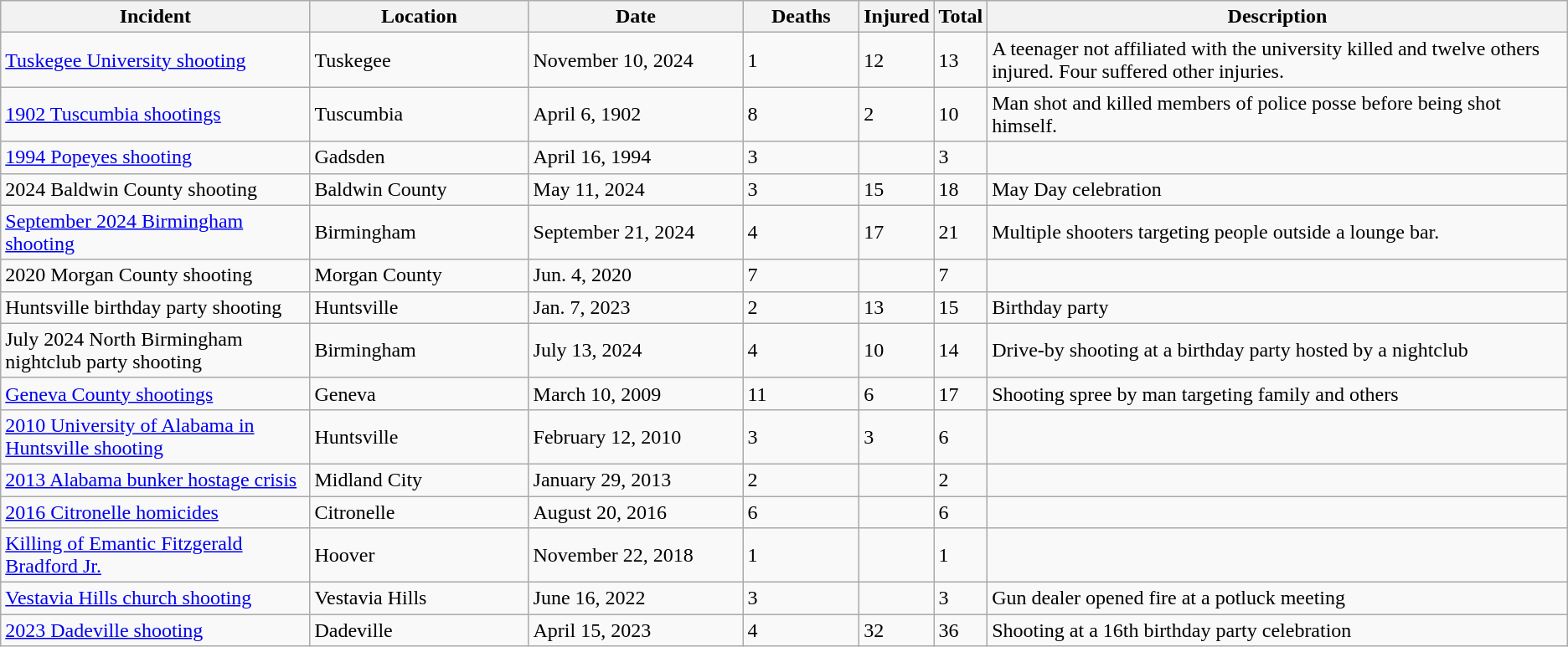<table class="wikitable sortable">
<tr>
<th width="300">Incident</th>
<th width="200">Location</th>
<th width="200">Date</th>
<th width="100">Deaths</th>
<th>Injured</th>
<th>Total</th>
<th width="600">Description</th>
</tr>
<tr>
<td><a href='#'>Tuskegee University shooting</a></td>
<td>Tuskegee</td>
<td>November 10, 2024</td>
<td>1</td>
<td>12</td>
<td>13</td>
<td>A teenager not affiliated with the university killed and twelve others injured. Four suffered other injuries.</td>
</tr>
<tr>
<td><a href='#'>1902 Tuscumbia shootings</a></td>
<td>Tuscumbia</td>
<td>April 6, 1902</td>
<td>8</td>
<td>2</td>
<td>10</td>
<td>Man shot and killed members of police posse before being shot himself.</td>
</tr>
<tr>
<td><a href='#'>1994 Popeyes shooting</a></td>
<td>Gadsden</td>
<td>April 16, 1994</td>
<td>3</td>
<td></td>
<td>3</td>
<td></td>
</tr>
<tr>
<td>2024 Baldwin County shooting</td>
<td>Baldwin County</td>
<td>May 11, 2024</td>
<td>3</td>
<td>15</td>
<td>18</td>
<td>May Day celebration</td>
</tr>
<tr>
<td><a href='#'>September 2024 Birmingham shooting</a></td>
<td>Birmingham</td>
<td>September 21, 2024</td>
<td>4</td>
<td>17</td>
<td>21</td>
<td>Multiple shooters targeting people outside a lounge bar.</td>
</tr>
<tr>
<td>2020 Morgan County shooting</td>
<td>Morgan County</td>
<td>Jun. 4, 2020</td>
<td>7</td>
<td></td>
<td>7</td>
<td></td>
</tr>
<tr>
<td>Huntsville birthday party shooting</td>
<td>Huntsville</td>
<td>Jan. 7, 2023</td>
<td>2</td>
<td>13</td>
<td>15</td>
<td>Birthday party</td>
</tr>
<tr>
<td>July 2024 North Birmingham nightclub party shooting</td>
<td>Birmingham</td>
<td>July 13, 2024</td>
<td>4</td>
<td>10</td>
<td>14</td>
<td>Drive-by shooting at a birthday party hosted by a nightclub</td>
</tr>
<tr>
<td><a href='#'>Geneva County shootings</a></td>
<td>Geneva</td>
<td>March 10, 2009</td>
<td>11</td>
<td>6</td>
<td>17</td>
<td>Shooting spree by man targeting family and others</td>
</tr>
<tr>
<td><a href='#'>2010 University of Alabama in Huntsville shooting</a></td>
<td>Huntsville</td>
<td>February 12, 2010</td>
<td>3</td>
<td>3</td>
<td>6</td>
<td></td>
</tr>
<tr>
<td><a href='#'>2013 Alabama bunker hostage crisis</a></td>
<td>Midland City</td>
<td>January 29, 2013</td>
<td>2</td>
<td></td>
<td>2</td>
<td></td>
</tr>
<tr>
<td><a href='#'>2016 Citronelle homicides</a></td>
<td>Citronelle</td>
<td>August 20, 2016</td>
<td>6</td>
<td></td>
<td>6</td>
<td></td>
</tr>
<tr>
<td><a href='#'>Killing of Emantic Fitzgerald Bradford Jr.</a></td>
<td>Hoover</td>
<td>November 22, 2018</td>
<td>1</td>
<td></td>
<td>1</td>
<td></td>
</tr>
<tr>
<td><a href='#'>Vestavia Hills church shooting</a></td>
<td>Vestavia Hills</td>
<td>June 16, 2022</td>
<td>3</td>
<td></td>
<td>3</td>
<td>Gun dealer opened fire at a potluck meeting</td>
</tr>
<tr>
<td><a href='#'>2023 Dadeville shooting</a></td>
<td>Dadeville</td>
<td>April 15, 2023</td>
<td>4</td>
<td>32</td>
<td>36</td>
<td>Shooting at a 16th birthday party celebration</td>
</tr>
</table>
